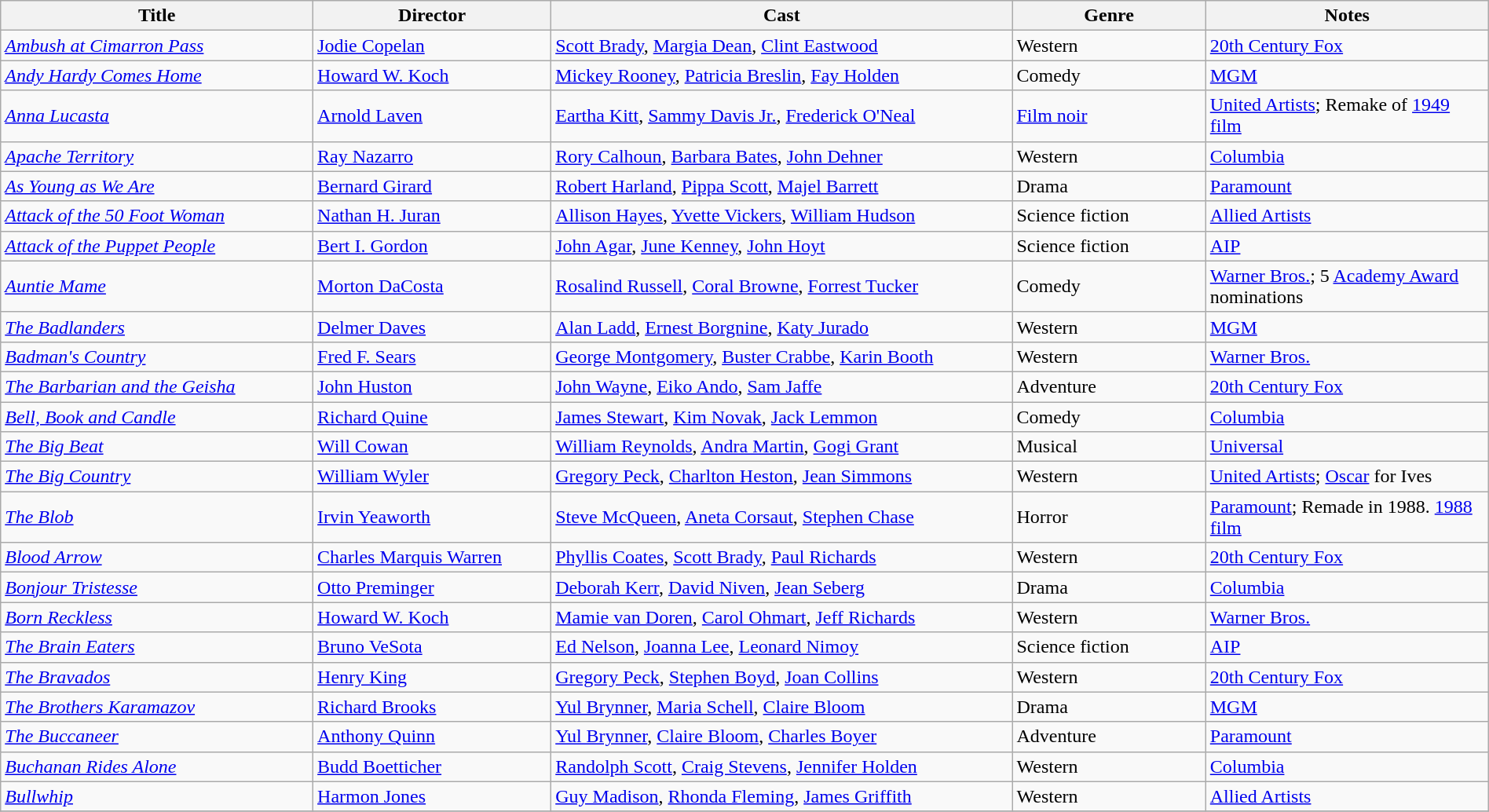<table class="wikitable" style="width:100%;">
<tr>
<th style="width:21%;">Title</th>
<th style="width:16%;">Director</th>
<th style="width:31%;">Cast</th>
<th style="width:13%;">Genre</th>
<th style="width:19%;">Notes</th>
</tr>
<tr>
<td><em><a href='#'>Ambush at Cimarron Pass</a></em></td>
<td><a href='#'>Jodie Copelan</a></td>
<td><a href='#'>Scott Brady</a>, <a href='#'>Margia Dean</a>, <a href='#'>Clint Eastwood</a></td>
<td>Western</td>
<td><a href='#'>20th Century Fox</a></td>
</tr>
<tr>
<td><em><a href='#'>Andy Hardy Comes Home</a></em></td>
<td><a href='#'>Howard W. Koch</a></td>
<td><a href='#'>Mickey Rooney</a>, <a href='#'>Patricia Breslin</a>, <a href='#'>Fay Holden</a></td>
<td>Comedy</td>
<td><a href='#'>MGM</a></td>
</tr>
<tr>
<td><em><a href='#'>Anna Lucasta</a></em></td>
<td><a href='#'>Arnold Laven</a></td>
<td><a href='#'>Eartha Kitt</a>, <a href='#'>Sammy Davis Jr.</a>, <a href='#'>Frederick O'Neal</a></td>
<td><a href='#'>Film noir</a></td>
<td><a href='#'>United Artists</a>; Remake of <a href='#'>1949 film</a></td>
</tr>
<tr>
<td><em><a href='#'>Apache Territory</a></em></td>
<td><a href='#'>Ray Nazarro</a></td>
<td><a href='#'>Rory Calhoun</a>, <a href='#'>Barbara Bates</a>, <a href='#'>John Dehner</a></td>
<td>Western</td>
<td><a href='#'>Columbia</a></td>
</tr>
<tr>
<td><em><a href='#'>As Young as We Are</a></em></td>
<td><a href='#'>Bernard Girard</a></td>
<td><a href='#'>Robert Harland</a>, <a href='#'>Pippa Scott</a>, <a href='#'>Majel Barrett</a></td>
<td>Drama</td>
<td><a href='#'>Paramount</a></td>
</tr>
<tr>
<td><em><a href='#'>Attack of the 50 Foot Woman</a></em></td>
<td><a href='#'>Nathan H. Juran</a></td>
<td><a href='#'>Allison Hayes</a>, <a href='#'>Yvette Vickers</a>, <a href='#'>William Hudson</a></td>
<td>Science fiction</td>
<td><a href='#'>Allied Artists</a></td>
</tr>
<tr>
<td><em><a href='#'>Attack of the Puppet People</a></em></td>
<td><a href='#'>Bert I. Gordon</a></td>
<td><a href='#'>John Agar</a>, <a href='#'>June Kenney</a>, <a href='#'>John Hoyt</a></td>
<td>Science fiction</td>
<td><a href='#'>AIP</a></td>
</tr>
<tr>
<td><em><a href='#'>Auntie Mame</a></em></td>
<td><a href='#'>Morton DaCosta</a></td>
<td><a href='#'>Rosalind Russell</a>, <a href='#'>Coral Browne</a>, <a href='#'>Forrest Tucker</a></td>
<td>Comedy</td>
<td><a href='#'>Warner Bros.</a>; 5 <a href='#'>Academy Award</a> nominations</td>
</tr>
<tr>
<td><em><a href='#'>The Badlanders</a></em></td>
<td><a href='#'>Delmer Daves</a></td>
<td><a href='#'>Alan Ladd</a>, <a href='#'>Ernest Borgnine</a>, <a href='#'>Katy Jurado</a></td>
<td>Western</td>
<td><a href='#'>MGM</a></td>
</tr>
<tr>
<td><em><a href='#'>Badman's Country</a></em></td>
<td><a href='#'>Fred F. Sears</a></td>
<td><a href='#'>George Montgomery</a>, <a href='#'>Buster Crabbe</a>, <a href='#'>Karin Booth</a></td>
<td>Western</td>
<td><a href='#'>Warner Bros.</a></td>
</tr>
<tr>
<td><em><a href='#'>The Barbarian and the Geisha</a></em></td>
<td><a href='#'>John Huston</a></td>
<td><a href='#'>John Wayne</a>, <a href='#'>Eiko Ando</a>, <a href='#'>Sam Jaffe</a></td>
<td>Adventure</td>
<td><a href='#'>20th Century Fox</a></td>
</tr>
<tr>
<td><em><a href='#'>Bell, Book and Candle</a></em></td>
<td><a href='#'>Richard Quine</a></td>
<td><a href='#'>James Stewart</a>, <a href='#'>Kim Novak</a>, <a href='#'>Jack Lemmon</a></td>
<td>Comedy</td>
<td><a href='#'>Columbia</a></td>
</tr>
<tr>
<td><em><a href='#'>The Big Beat</a></em></td>
<td><a href='#'>Will Cowan</a></td>
<td><a href='#'>William Reynolds</a>, <a href='#'>Andra Martin</a>, <a href='#'>Gogi Grant</a></td>
<td>Musical</td>
<td><a href='#'>Universal</a></td>
</tr>
<tr>
<td><em><a href='#'>The Big Country</a></em></td>
<td><a href='#'>William Wyler</a></td>
<td><a href='#'>Gregory Peck</a>, <a href='#'>Charlton Heston</a>, <a href='#'>Jean Simmons</a></td>
<td>Western</td>
<td><a href='#'>United Artists</a>; <a href='#'>Oscar</a> for Ives</td>
</tr>
<tr>
<td><em><a href='#'>The Blob</a></em></td>
<td><a href='#'>Irvin Yeaworth</a></td>
<td><a href='#'>Steve McQueen</a>, <a href='#'>Aneta Corsaut</a>, <a href='#'>Stephen Chase</a></td>
<td>Horror</td>
<td><a href='#'>Paramount</a>; Remade in 1988. <a href='#'>1988 film</a></td>
</tr>
<tr>
<td><em><a href='#'>Blood Arrow</a></em></td>
<td><a href='#'>Charles Marquis Warren</a></td>
<td><a href='#'>Phyllis Coates</a>, <a href='#'>Scott Brady</a>, <a href='#'>Paul Richards</a></td>
<td>Western</td>
<td><a href='#'>20th Century Fox</a></td>
</tr>
<tr>
<td><em><a href='#'>Bonjour Tristesse</a></em></td>
<td><a href='#'>Otto Preminger</a></td>
<td><a href='#'>Deborah Kerr</a>, <a href='#'>David Niven</a>, <a href='#'>Jean Seberg</a></td>
<td>Drama</td>
<td><a href='#'>Columbia</a></td>
</tr>
<tr>
<td><em><a href='#'>Born Reckless</a></em></td>
<td><a href='#'>Howard W. Koch</a></td>
<td><a href='#'>Mamie van Doren</a>, <a href='#'>Carol Ohmart</a>, <a href='#'>Jeff Richards</a></td>
<td>Western</td>
<td><a href='#'>Warner Bros.</a></td>
</tr>
<tr>
<td><em><a href='#'>The Brain Eaters</a></em></td>
<td><a href='#'>Bruno VeSota</a></td>
<td><a href='#'>Ed Nelson</a>, <a href='#'>Joanna Lee</a>, <a href='#'>Leonard Nimoy</a></td>
<td>Science fiction</td>
<td><a href='#'>AIP</a></td>
</tr>
<tr>
<td><em><a href='#'>The Bravados</a></em></td>
<td><a href='#'>Henry King</a></td>
<td><a href='#'>Gregory Peck</a>, <a href='#'>Stephen Boyd</a>, <a href='#'>Joan Collins</a></td>
<td>Western</td>
<td><a href='#'>20th Century Fox</a></td>
</tr>
<tr>
<td><em><a href='#'>The Brothers Karamazov</a></em></td>
<td><a href='#'>Richard Brooks</a></td>
<td><a href='#'>Yul Brynner</a>, <a href='#'>Maria Schell</a>, <a href='#'>Claire Bloom</a></td>
<td>Drama</td>
<td><a href='#'>MGM</a></td>
</tr>
<tr>
<td><em><a href='#'>The Buccaneer</a></em></td>
<td><a href='#'>Anthony Quinn</a></td>
<td><a href='#'>Yul Brynner</a>, <a href='#'>Claire Bloom</a>, <a href='#'>Charles Boyer</a></td>
<td>Adventure</td>
<td><a href='#'>Paramount</a></td>
</tr>
<tr>
<td><em><a href='#'>Buchanan Rides Alone</a></em></td>
<td><a href='#'>Budd Boetticher</a></td>
<td><a href='#'>Randolph Scott</a>, <a href='#'>Craig Stevens</a>, <a href='#'>Jennifer Holden</a></td>
<td>Western</td>
<td><a href='#'>Columbia</a></td>
</tr>
<tr>
<td><em><a href='#'>Bullwhip</a></em></td>
<td><a href='#'>Harmon Jones</a></td>
<td><a href='#'>Guy Madison</a>, <a href='#'>Rhonda Fleming</a>, <a href='#'>James Griffith</a></td>
<td>Western</td>
<td><a href='#'>Allied Artists</a></td>
</tr>
<tr>
</tr>
</table>
